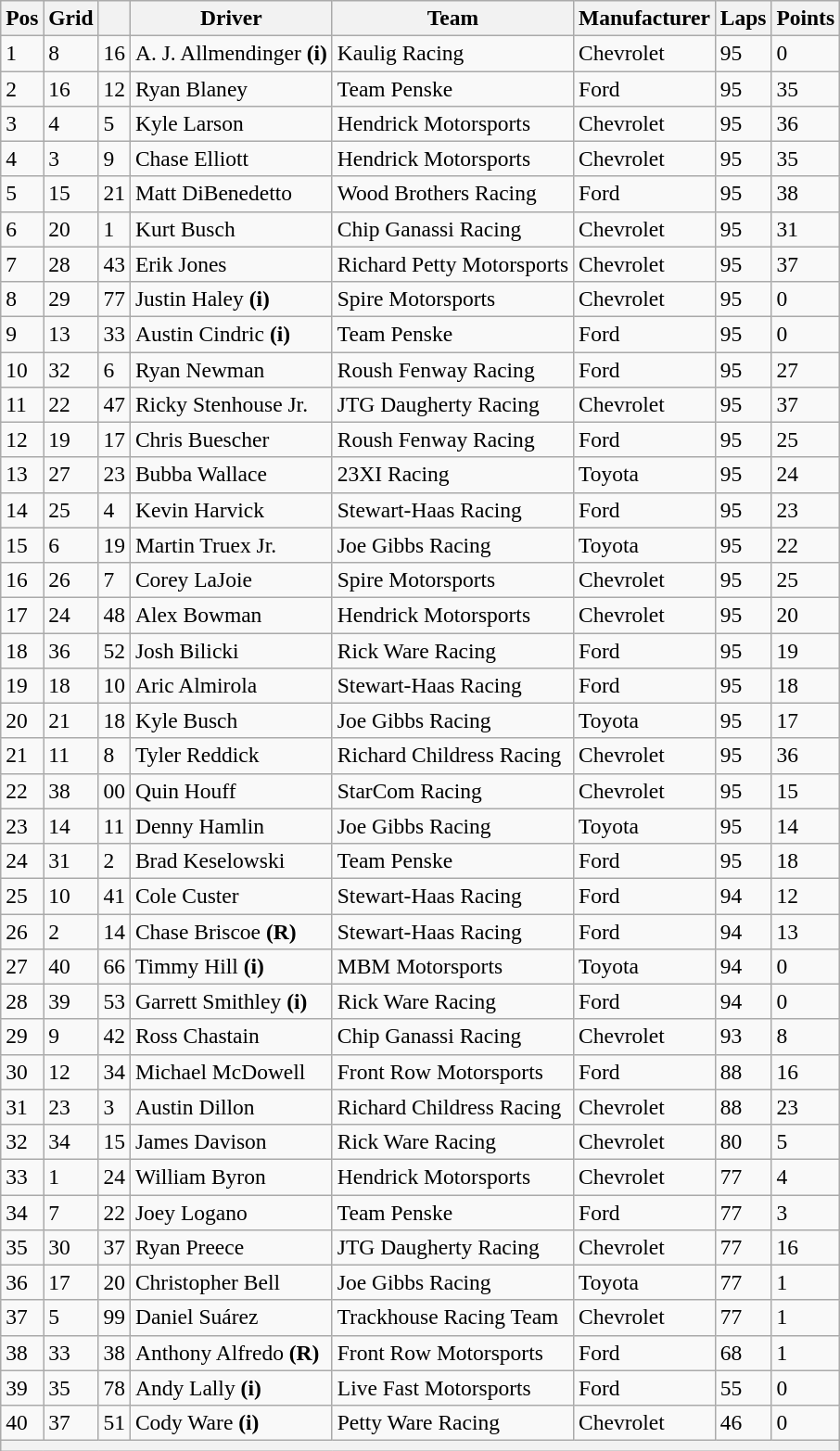<table class="wikitable" style="font-size:98%">
<tr>
<th>Pos</th>
<th>Grid</th>
<th></th>
<th>Driver</th>
<th>Team</th>
<th>Manufacturer</th>
<th>Laps</th>
<th>Points</th>
</tr>
<tr>
<td>1</td>
<td>8</td>
<td>16</td>
<td>A. J. Allmendinger <strong>(i)</strong></td>
<td>Kaulig Racing</td>
<td>Chevrolet</td>
<td>95</td>
<td>0</td>
</tr>
<tr>
<td>2</td>
<td>16</td>
<td>12</td>
<td>Ryan Blaney</td>
<td>Team Penske</td>
<td>Ford</td>
<td>95</td>
<td>35</td>
</tr>
<tr>
<td>3</td>
<td>4</td>
<td>5</td>
<td>Kyle Larson</td>
<td>Hendrick Motorsports</td>
<td>Chevrolet</td>
<td>95</td>
<td>36</td>
</tr>
<tr>
<td>4</td>
<td>3</td>
<td>9</td>
<td>Chase Elliott</td>
<td>Hendrick Motorsports</td>
<td>Chevrolet</td>
<td>95</td>
<td>35</td>
</tr>
<tr>
<td>5</td>
<td>15</td>
<td>21</td>
<td>Matt DiBenedetto</td>
<td>Wood Brothers Racing</td>
<td>Ford</td>
<td>95</td>
<td>38</td>
</tr>
<tr>
<td>6</td>
<td>20</td>
<td>1</td>
<td>Kurt Busch</td>
<td>Chip Ganassi Racing</td>
<td>Chevrolet</td>
<td>95</td>
<td>31</td>
</tr>
<tr>
<td>7</td>
<td>28</td>
<td>43</td>
<td>Erik Jones</td>
<td>Richard Petty Motorsports</td>
<td>Chevrolet</td>
<td>95</td>
<td>37</td>
</tr>
<tr>
<td>8</td>
<td>29</td>
<td>77</td>
<td>Justin Haley <strong>(i)</strong></td>
<td>Spire Motorsports</td>
<td>Chevrolet</td>
<td>95</td>
<td>0</td>
</tr>
<tr>
<td>9</td>
<td>13</td>
<td>33</td>
<td>Austin Cindric <strong>(i)</strong></td>
<td>Team Penske</td>
<td>Ford</td>
<td>95</td>
<td>0</td>
</tr>
<tr>
<td>10</td>
<td>32</td>
<td>6</td>
<td>Ryan Newman</td>
<td>Roush Fenway Racing</td>
<td>Ford</td>
<td>95</td>
<td>27</td>
</tr>
<tr>
<td>11</td>
<td>22</td>
<td>47</td>
<td>Ricky Stenhouse Jr.</td>
<td>JTG Daugherty Racing</td>
<td>Chevrolet</td>
<td>95</td>
<td>37</td>
</tr>
<tr>
<td>12</td>
<td>19</td>
<td>17</td>
<td>Chris Buescher</td>
<td>Roush Fenway Racing</td>
<td>Ford</td>
<td>95</td>
<td>25</td>
</tr>
<tr>
<td>13</td>
<td>27</td>
<td>23</td>
<td>Bubba Wallace</td>
<td>23XI Racing</td>
<td>Toyota</td>
<td>95</td>
<td>24</td>
</tr>
<tr>
<td>14</td>
<td>25</td>
<td>4</td>
<td>Kevin Harvick</td>
<td>Stewart-Haas Racing</td>
<td>Ford</td>
<td>95</td>
<td>23</td>
</tr>
<tr>
<td>15</td>
<td>6</td>
<td>19</td>
<td>Martin Truex Jr.</td>
<td>Joe Gibbs Racing</td>
<td>Toyota</td>
<td>95</td>
<td>22</td>
</tr>
<tr>
<td>16</td>
<td>26</td>
<td>7</td>
<td>Corey LaJoie</td>
<td>Spire Motorsports</td>
<td>Chevrolet</td>
<td>95</td>
<td>25</td>
</tr>
<tr>
<td>17</td>
<td>24</td>
<td>48</td>
<td>Alex Bowman</td>
<td>Hendrick Motorsports</td>
<td>Chevrolet</td>
<td>95</td>
<td>20</td>
</tr>
<tr>
<td>18</td>
<td>36</td>
<td>52</td>
<td>Josh Bilicki</td>
<td>Rick Ware Racing</td>
<td>Ford</td>
<td>95</td>
<td>19</td>
</tr>
<tr>
<td>19</td>
<td>18</td>
<td>10</td>
<td>Aric Almirola</td>
<td>Stewart-Haas Racing</td>
<td>Ford</td>
<td>95</td>
<td>18</td>
</tr>
<tr>
<td>20</td>
<td>21</td>
<td>18</td>
<td>Kyle Busch</td>
<td>Joe Gibbs Racing</td>
<td>Toyota</td>
<td>95</td>
<td>17</td>
</tr>
<tr>
<td>21</td>
<td>11</td>
<td>8</td>
<td>Tyler Reddick</td>
<td>Richard Childress Racing</td>
<td>Chevrolet</td>
<td>95</td>
<td>36</td>
</tr>
<tr>
<td>22</td>
<td>38</td>
<td>00</td>
<td>Quin Houff</td>
<td>StarCom Racing</td>
<td>Chevrolet</td>
<td>95</td>
<td>15</td>
</tr>
<tr>
<td>23</td>
<td>14</td>
<td>11</td>
<td>Denny Hamlin</td>
<td>Joe Gibbs Racing</td>
<td>Toyota</td>
<td>95</td>
<td>14</td>
</tr>
<tr>
<td>24</td>
<td>31</td>
<td>2</td>
<td>Brad Keselowski</td>
<td>Team Penske</td>
<td>Ford</td>
<td>95</td>
<td>18</td>
</tr>
<tr>
<td>25</td>
<td>10</td>
<td>41</td>
<td>Cole Custer</td>
<td>Stewart-Haas Racing</td>
<td>Ford</td>
<td>94</td>
<td>12</td>
</tr>
<tr>
<td>26</td>
<td>2</td>
<td>14</td>
<td>Chase Briscoe <strong>(R)</strong></td>
<td>Stewart-Haas Racing</td>
<td>Ford</td>
<td>94</td>
<td>13</td>
</tr>
<tr>
<td>27</td>
<td>40</td>
<td>66</td>
<td>Timmy Hill <strong>(i)</strong></td>
<td>MBM Motorsports</td>
<td>Toyota</td>
<td>94</td>
<td>0</td>
</tr>
<tr>
<td>28</td>
<td>39</td>
<td>53</td>
<td>Garrett Smithley <strong>(i)</strong></td>
<td>Rick Ware Racing</td>
<td>Ford</td>
<td>94</td>
<td>0</td>
</tr>
<tr>
<td>29</td>
<td>9</td>
<td>42</td>
<td>Ross Chastain</td>
<td>Chip Ganassi Racing</td>
<td>Chevrolet</td>
<td>93</td>
<td>8</td>
</tr>
<tr>
<td>30</td>
<td>12</td>
<td>34</td>
<td>Michael McDowell</td>
<td>Front Row Motorsports</td>
<td>Ford</td>
<td>88</td>
<td>16</td>
</tr>
<tr>
<td>31</td>
<td>23</td>
<td>3</td>
<td>Austin Dillon</td>
<td>Richard Childress Racing</td>
<td>Chevrolet</td>
<td>88</td>
<td>23</td>
</tr>
<tr>
<td>32</td>
<td>34</td>
<td>15</td>
<td>James Davison</td>
<td>Rick Ware Racing</td>
<td>Chevrolet</td>
<td>80</td>
<td>5</td>
</tr>
<tr>
<td>33</td>
<td>1</td>
<td>24</td>
<td>William Byron</td>
<td>Hendrick Motorsports</td>
<td>Chevrolet</td>
<td>77</td>
<td>4</td>
</tr>
<tr>
<td>34</td>
<td>7</td>
<td>22</td>
<td>Joey Logano</td>
<td>Team Penske</td>
<td>Ford</td>
<td>77</td>
<td>3</td>
</tr>
<tr>
<td>35</td>
<td>30</td>
<td>37</td>
<td>Ryan Preece</td>
<td>JTG Daugherty Racing</td>
<td>Chevrolet</td>
<td>77</td>
<td>16</td>
</tr>
<tr>
<td>36</td>
<td>17</td>
<td>20</td>
<td>Christopher Bell</td>
<td>Joe Gibbs Racing</td>
<td>Toyota</td>
<td>77</td>
<td>1</td>
</tr>
<tr>
<td>37</td>
<td>5</td>
<td>99</td>
<td>Daniel Suárez</td>
<td>Trackhouse Racing Team</td>
<td>Chevrolet</td>
<td>77</td>
<td>1</td>
</tr>
<tr>
<td>38</td>
<td>33</td>
<td>38</td>
<td>Anthony Alfredo <strong>(R)</strong></td>
<td>Front Row Motorsports</td>
<td>Ford</td>
<td>68</td>
<td>1</td>
</tr>
<tr>
<td>39</td>
<td>35</td>
<td>78</td>
<td>Andy Lally <strong>(i)</strong></td>
<td>Live Fast Motorsports</td>
<td>Ford</td>
<td>55</td>
<td>0</td>
</tr>
<tr>
<td>40</td>
<td>37</td>
<td>51</td>
<td>Cody Ware <strong>(i)</strong></td>
<td>Petty Ware Racing</td>
<td>Chevrolet</td>
<td>46</td>
<td>0</td>
</tr>
<tr>
<th colspan="8"></th>
</tr>
</table>
